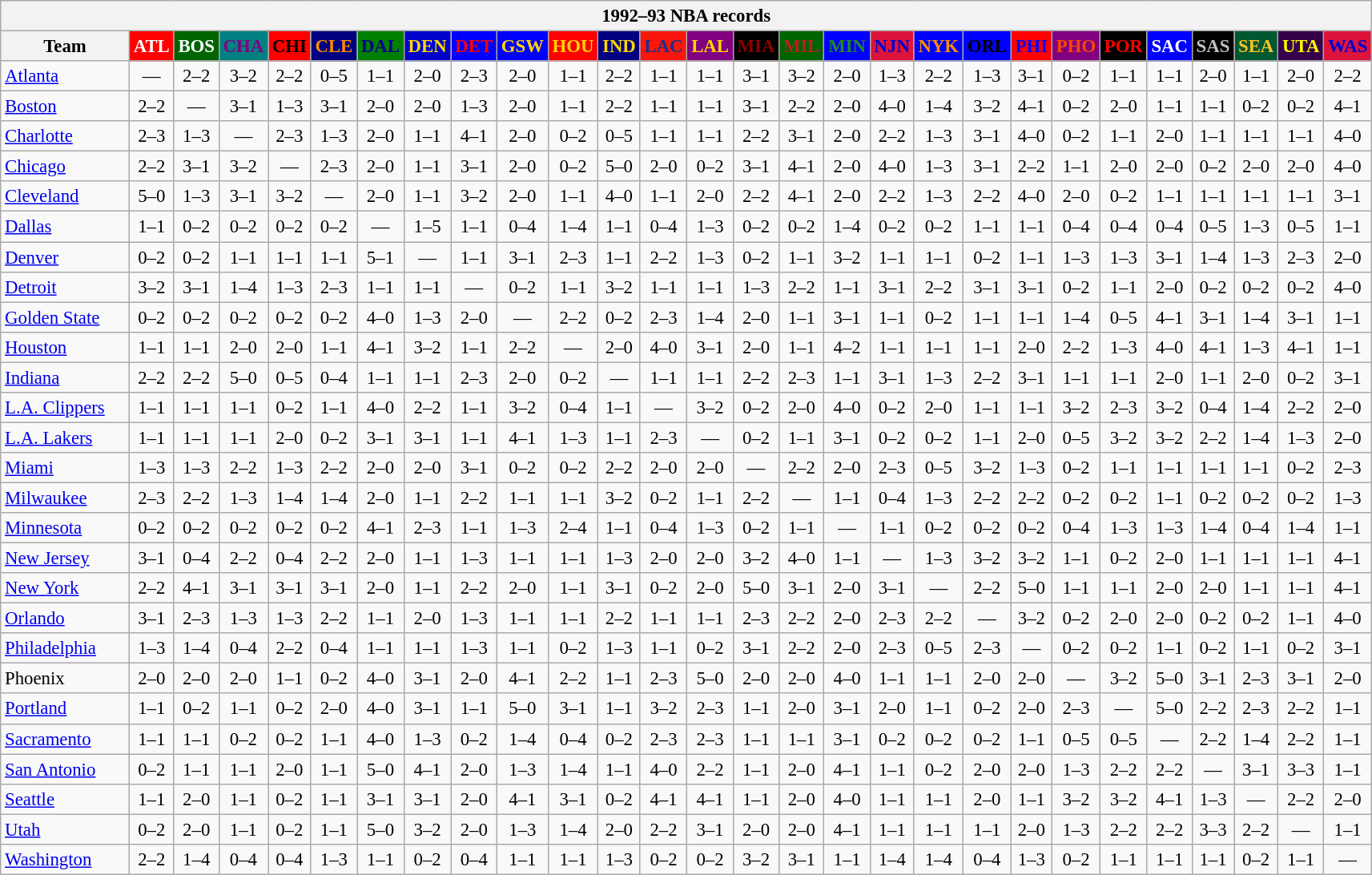<table class="wikitable" style="font-size:95%; text-align:center;">
<tr>
<th colspan=28>1992–93 NBA records</th>
</tr>
<tr>
<th width=100>Team</th>
<th style="background:#FF0000;color:#FFFFFF;width=35">ATL</th>
<th style="background:#006400;color:#FFFFFF;width=35">BOS</th>
<th style="background:#008080;color:#800080;width=35">CHA</th>
<th style="background:#FF0000;color:#000000;width=35">CHI</th>
<th style="background:#000080;color:#FF8C00;width=35">CLE</th>
<th style="background:#008000;color:#00008B;width=35">DAL</th>
<th style="background:#0000CD;color:#FFD700;width=35">DEN</th>
<th style="background:#0000FF;color:#FF0000;width=35">DET</th>
<th style="background:#0000FF;color:#FFD700;width=35">GSW</th>
<th style="background:#FF0000;color:#FFD700;width=35">HOU</th>
<th style="background:#000080;color:#FFD700;width=35">IND</th>
<th style="background:#F9160D;color:#1A2E8B;width=35">LAC</th>
<th style="background:#800080;color:#FFD700;width=35">LAL</th>
<th style="background:#000000;color:#8B0000;width=35">MIA</th>
<th style="background:#006400;color:#B22222;width=35">MIL</th>
<th style="background:#0000FF;color:#228B22;width=35">MIN</th>
<th style="background:#DC143C;color:#0000CD;width=35">NJN</th>
<th style="background:#0000FF;color:#FF8C00;width=35">NYK</th>
<th style="background:#0000FF;color:#000000;width=35">ORL</th>
<th style="background:#FF0000;color:#0000FF;width=35">PHI</th>
<th style="background:#800080;color:#FF4500;width=35">PHO</th>
<th style="background:#000000;color:#FF0000;width=35">POR</th>
<th style="background:#0000FF;color:#FFFFFF;width=35">SAC</th>
<th style="background:#000000;color:#C0C0C0;width=35">SAS</th>
<th style="background:#005831;color:#FFC322;width=35">SEA</th>
<th style="background:#36004A;color:#FFFF00;width=35">UTA</th>
<th style="background:#DC143C;color:#0000CD;width=35">WAS</th>
</tr>
<tr>
<td style="text-align:left;"><a href='#'>Atlanta</a></td>
<td>—</td>
<td>2–2</td>
<td>3–2</td>
<td>2–2</td>
<td>0–5</td>
<td>1–1</td>
<td>2–0</td>
<td>2–3</td>
<td>2–0</td>
<td>1–1</td>
<td>2–2</td>
<td>1–1</td>
<td>1–1</td>
<td>3–1</td>
<td>3–2</td>
<td>2–0</td>
<td>1–3</td>
<td>2–2</td>
<td>1–3</td>
<td>3–1</td>
<td>0–2</td>
<td>1–1</td>
<td>1–1</td>
<td>2–0</td>
<td>1–1</td>
<td>2–0</td>
<td>2–2</td>
</tr>
<tr>
<td style="text-align:left;"><a href='#'>Boston</a></td>
<td>2–2</td>
<td>—</td>
<td>3–1</td>
<td>1–3</td>
<td>3–1</td>
<td>2–0</td>
<td>2–0</td>
<td>1–3</td>
<td>2–0</td>
<td>1–1</td>
<td>2–2</td>
<td>1–1</td>
<td>1–1</td>
<td>3–1</td>
<td>2–2</td>
<td>2–0</td>
<td>4–0</td>
<td>1–4</td>
<td>3–2</td>
<td>4–1</td>
<td>0–2</td>
<td>2–0</td>
<td>1–1</td>
<td>1–1</td>
<td>0–2</td>
<td>0–2</td>
<td>4–1</td>
</tr>
<tr>
<td style="text-align:left;"><a href='#'>Charlotte</a></td>
<td>2–3</td>
<td>1–3</td>
<td>—</td>
<td>2–3</td>
<td>1–3</td>
<td>2–0</td>
<td>1–1</td>
<td>4–1</td>
<td>2–0</td>
<td>0–2</td>
<td>0–5</td>
<td>1–1</td>
<td>1–1</td>
<td>2–2</td>
<td>3–1</td>
<td>2–0</td>
<td>2–2</td>
<td>1–3</td>
<td>3–1</td>
<td>4–0</td>
<td>0–2</td>
<td>1–1</td>
<td>2–0</td>
<td>1–1</td>
<td>1–1</td>
<td>1–1</td>
<td>4–0</td>
</tr>
<tr>
<td style="text-align:left;"><a href='#'>Chicago</a></td>
<td>2–2</td>
<td>3–1</td>
<td>3–2</td>
<td>—</td>
<td>2–3</td>
<td>2–0</td>
<td>1–1</td>
<td>3–1</td>
<td>2–0</td>
<td>0–2</td>
<td>5–0</td>
<td>2–0</td>
<td>0–2</td>
<td>3–1</td>
<td>4–1</td>
<td>2–0</td>
<td>4–0</td>
<td>1–3</td>
<td>3–1</td>
<td>2–2</td>
<td>1–1</td>
<td>2–0</td>
<td>2–0</td>
<td>0–2</td>
<td>2–0</td>
<td>2–0</td>
<td>4–0</td>
</tr>
<tr>
<td style="text-align:left;"><a href='#'>Cleveland</a></td>
<td>5–0</td>
<td>1–3</td>
<td>3–1</td>
<td>3–2</td>
<td>—</td>
<td>2–0</td>
<td>1–1</td>
<td>3–2</td>
<td>2–0</td>
<td>1–1</td>
<td>4–0</td>
<td>1–1</td>
<td>2–0</td>
<td>2–2</td>
<td>4–1</td>
<td>2–0</td>
<td>2–2</td>
<td>1–3</td>
<td>2–2</td>
<td>4–0</td>
<td>2–0</td>
<td>0–2</td>
<td>1–1</td>
<td>1–1</td>
<td>1–1</td>
<td>1–1</td>
<td>3–1</td>
</tr>
<tr>
<td style="text-align:left;"><a href='#'>Dallas</a></td>
<td>1–1</td>
<td>0–2</td>
<td>0–2</td>
<td>0–2</td>
<td>0–2</td>
<td>—</td>
<td>1–5</td>
<td>1–1</td>
<td>0–4</td>
<td>1–4</td>
<td>1–1</td>
<td>0–4</td>
<td>1–3</td>
<td>0–2</td>
<td>0–2</td>
<td>1–4</td>
<td>0–2</td>
<td>0–2</td>
<td>1–1</td>
<td>1–1</td>
<td>0–4</td>
<td>0–4</td>
<td>0–4</td>
<td>0–5</td>
<td>1–3</td>
<td>0–5</td>
<td>1–1</td>
</tr>
<tr>
<td style="text-align:left;"><a href='#'>Denver</a></td>
<td>0–2</td>
<td>0–2</td>
<td>1–1</td>
<td>1–1</td>
<td>1–1</td>
<td>5–1</td>
<td>—</td>
<td>1–1</td>
<td>3–1</td>
<td>2–3</td>
<td>1–1</td>
<td>2–2</td>
<td>1–3</td>
<td>0–2</td>
<td>1–1</td>
<td>3–2</td>
<td>1–1</td>
<td>1–1</td>
<td>0–2</td>
<td>1–1</td>
<td>1–3</td>
<td>1–3</td>
<td>3–1</td>
<td>1–4</td>
<td>1–3</td>
<td>2–3</td>
<td>2–0</td>
</tr>
<tr>
<td style="text-align:left;"><a href='#'>Detroit</a></td>
<td>3–2</td>
<td>3–1</td>
<td>1–4</td>
<td>1–3</td>
<td>2–3</td>
<td>1–1</td>
<td>1–1</td>
<td>—</td>
<td>0–2</td>
<td>1–1</td>
<td>3–2</td>
<td>1–1</td>
<td>1–1</td>
<td>1–3</td>
<td>2–2</td>
<td>1–1</td>
<td>3–1</td>
<td>2–2</td>
<td>3–1</td>
<td>3–1</td>
<td>0–2</td>
<td>1–1</td>
<td>2–0</td>
<td>0–2</td>
<td>0–2</td>
<td>0–2</td>
<td>4–0</td>
</tr>
<tr>
<td style="text-align:left;"><a href='#'>Golden State</a></td>
<td>0–2</td>
<td>0–2</td>
<td>0–2</td>
<td>0–2</td>
<td>0–2</td>
<td>4–0</td>
<td>1–3</td>
<td>2–0</td>
<td>—</td>
<td>2–2</td>
<td>0–2</td>
<td>2–3</td>
<td>1–4</td>
<td>2–0</td>
<td>1–1</td>
<td>3–1</td>
<td>1–1</td>
<td>0–2</td>
<td>1–1</td>
<td>1–1</td>
<td>1–4</td>
<td>0–5</td>
<td>4–1</td>
<td>3–1</td>
<td>1–4</td>
<td>3–1</td>
<td>1–1</td>
</tr>
<tr>
<td style="text-align:left;"><a href='#'>Houston</a></td>
<td>1–1</td>
<td>1–1</td>
<td>2–0</td>
<td>2–0</td>
<td>1–1</td>
<td>4–1</td>
<td>3–2</td>
<td>1–1</td>
<td>2–2</td>
<td>—</td>
<td>2–0</td>
<td>4–0</td>
<td>3–1</td>
<td>2–0</td>
<td>1–1</td>
<td>4–2</td>
<td>1–1</td>
<td>1–1</td>
<td>1–1</td>
<td>2–0</td>
<td>2–2</td>
<td>1–3</td>
<td>4–0</td>
<td>4–1</td>
<td>1–3</td>
<td>4–1</td>
<td>1–1</td>
</tr>
<tr>
<td style="text-align:left;"><a href='#'>Indiana</a></td>
<td>2–2</td>
<td>2–2</td>
<td>5–0</td>
<td>0–5</td>
<td>0–4</td>
<td>1–1</td>
<td>1–1</td>
<td>2–3</td>
<td>2–0</td>
<td>0–2</td>
<td>—</td>
<td>1–1</td>
<td>1–1</td>
<td>2–2</td>
<td>2–3</td>
<td>1–1</td>
<td>3–1</td>
<td>1–3</td>
<td>2–2</td>
<td>3–1</td>
<td>1–1</td>
<td>1–1</td>
<td>2–0</td>
<td>1–1</td>
<td>2–0</td>
<td>0–2</td>
<td>3–1</td>
</tr>
<tr>
<td style="text-align:left;"><a href='#'>L.A. Clippers</a></td>
<td>1–1</td>
<td>1–1</td>
<td>1–1</td>
<td>0–2</td>
<td>1–1</td>
<td>4–0</td>
<td>2–2</td>
<td>1–1</td>
<td>3–2</td>
<td>0–4</td>
<td>1–1</td>
<td>—</td>
<td>3–2</td>
<td>0–2</td>
<td>2–0</td>
<td>4–0</td>
<td>0–2</td>
<td>2–0</td>
<td>1–1</td>
<td>1–1</td>
<td>3–2</td>
<td>2–3</td>
<td>3–2</td>
<td>0–4</td>
<td>1–4</td>
<td>2–2</td>
<td>2–0</td>
</tr>
<tr>
<td style="text-align:left;"><a href='#'>L.A. Lakers</a></td>
<td>1–1</td>
<td>1–1</td>
<td>1–1</td>
<td>2–0</td>
<td>0–2</td>
<td>3–1</td>
<td>3–1</td>
<td>1–1</td>
<td>4–1</td>
<td>1–3</td>
<td>1–1</td>
<td>2–3</td>
<td>—</td>
<td>0–2</td>
<td>1–1</td>
<td>3–1</td>
<td>0–2</td>
<td>0–2</td>
<td>1–1</td>
<td>2–0</td>
<td>0–5</td>
<td>3–2</td>
<td>3–2</td>
<td>2–2</td>
<td>1–4</td>
<td>1–3</td>
<td>2–0</td>
</tr>
<tr>
<td style="text-align:left;"><a href='#'>Miami</a></td>
<td>1–3</td>
<td>1–3</td>
<td>2–2</td>
<td>1–3</td>
<td>2–2</td>
<td>2–0</td>
<td>2–0</td>
<td>3–1</td>
<td>0–2</td>
<td>0–2</td>
<td>2–2</td>
<td>2–0</td>
<td>2–0</td>
<td>—</td>
<td>2–2</td>
<td>2–0</td>
<td>2–3</td>
<td>0–5</td>
<td>3–2</td>
<td>1–3</td>
<td>0–2</td>
<td>1–1</td>
<td>1–1</td>
<td>1–1</td>
<td>1–1</td>
<td>0–2</td>
<td>2–3</td>
</tr>
<tr>
<td style="text-align:left;"><a href='#'>Milwaukee</a></td>
<td>2–3</td>
<td>2–2</td>
<td>1–3</td>
<td>1–4</td>
<td>1–4</td>
<td>2–0</td>
<td>1–1</td>
<td>2–2</td>
<td>1–1</td>
<td>1–1</td>
<td>3–2</td>
<td>0–2</td>
<td>1–1</td>
<td>2–2</td>
<td>—</td>
<td>1–1</td>
<td>0–4</td>
<td>1–3</td>
<td>2–2</td>
<td>2–2</td>
<td>0–2</td>
<td>0–2</td>
<td>1–1</td>
<td>0–2</td>
<td>0–2</td>
<td>0–2</td>
<td>1–3</td>
</tr>
<tr>
<td style="text-align:left;"><a href='#'>Minnesota</a></td>
<td>0–2</td>
<td>0–2</td>
<td>0–2</td>
<td>0–2</td>
<td>0–2</td>
<td>4–1</td>
<td>2–3</td>
<td>1–1</td>
<td>1–3</td>
<td>2–4</td>
<td>1–1</td>
<td>0–4</td>
<td>1–3</td>
<td>0–2</td>
<td>1–1</td>
<td>—</td>
<td>1–1</td>
<td>0–2</td>
<td>0–2</td>
<td>0–2</td>
<td>0–4</td>
<td>1–3</td>
<td>1–3</td>
<td>1–4</td>
<td>0–4</td>
<td>1–4</td>
<td>1–1</td>
</tr>
<tr>
<td style="text-align:left;"><a href='#'>New Jersey</a></td>
<td>3–1</td>
<td>0–4</td>
<td>2–2</td>
<td>0–4</td>
<td>2–2</td>
<td>2–0</td>
<td>1–1</td>
<td>1–3</td>
<td>1–1</td>
<td>1–1</td>
<td>1–3</td>
<td>2–0</td>
<td>2–0</td>
<td>3–2</td>
<td>4–0</td>
<td>1–1</td>
<td>—</td>
<td>1–3</td>
<td>3–2</td>
<td>3–2</td>
<td>1–1</td>
<td>0–2</td>
<td>2–0</td>
<td>1–1</td>
<td>1–1</td>
<td>1–1</td>
<td>4–1</td>
</tr>
<tr>
<td style="text-align:left;"><a href='#'>New York</a></td>
<td>2–2</td>
<td>4–1</td>
<td>3–1</td>
<td>3–1</td>
<td>3–1</td>
<td>2–0</td>
<td>1–1</td>
<td>2–2</td>
<td>2–0</td>
<td>1–1</td>
<td>3–1</td>
<td>0–2</td>
<td>2–0</td>
<td>5–0</td>
<td>3–1</td>
<td>2–0</td>
<td>3–1</td>
<td>—</td>
<td>2–2</td>
<td>5–0</td>
<td>1–1</td>
<td>1–1</td>
<td>2–0</td>
<td>2–0</td>
<td>1–1</td>
<td>1–1</td>
<td>4–1</td>
</tr>
<tr>
<td style="text-align:left;"><a href='#'>Orlando</a></td>
<td>3–1</td>
<td>2–3</td>
<td>1–3</td>
<td>1–3</td>
<td>2–2</td>
<td>1–1</td>
<td>2–0</td>
<td>1–3</td>
<td>1–1</td>
<td>1–1</td>
<td>2–2</td>
<td>1–1</td>
<td>1–1</td>
<td>2–3</td>
<td>2–2</td>
<td>2–0</td>
<td>2–3</td>
<td>2–2</td>
<td>—</td>
<td>3–2</td>
<td>0–2</td>
<td>2–0</td>
<td>2–0</td>
<td>0–2</td>
<td>0–2</td>
<td>1–1</td>
<td>4–0</td>
</tr>
<tr>
<td style="text-align:left;"><a href='#'>Philadelphia</a></td>
<td>1–3</td>
<td>1–4</td>
<td>0–4</td>
<td>2–2</td>
<td>0–4</td>
<td>1–1</td>
<td>1–1</td>
<td>1–3</td>
<td>1–1</td>
<td>0–2</td>
<td>1–3</td>
<td>1–1</td>
<td>0–2</td>
<td>3–1</td>
<td>2–2</td>
<td>2–0</td>
<td>2–3</td>
<td>0–5</td>
<td>2–3</td>
<td>—</td>
<td>0–2</td>
<td>0–2</td>
<td>1–1</td>
<td>0–2</td>
<td>1–1</td>
<td>0–2</td>
<td>3–1</td>
</tr>
<tr>
<td style="text-align:left;">Phoenix</td>
<td>2–0</td>
<td>2–0</td>
<td>2–0</td>
<td>1–1</td>
<td>0–2</td>
<td>4–0</td>
<td>3–1</td>
<td>2–0</td>
<td>4–1</td>
<td>2–2</td>
<td>1–1</td>
<td>2–3</td>
<td>5–0</td>
<td>2–0</td>
<td>2–0</td>
<td>4–0</td>
<td>1–1</td>
<td>1–1</td>
<td>2–0</td>
<td>2–0</td>
<td>—</td>
<td>3–2</td>
<td>5–0</td>
<td>3–1</td>
<td>2–3</td>
<td>3–1</td>
<td>2–0</td>
</tr>
<tr>
<td style="text-align:left;"><a href='#'>Portland</a></td>
<td>1–1</td>
<td>0–2</td>
<td>1–1</td>
<td>0–2</td>
<td>2–0</td>
<td>4–0</td>
<td>3–1</td>
<td>1–1</td>
<td>5–0</td>
<td>3–1</td>
<td>1–1</td>
<td>3–2</td>
<td>2–3</td>
<td>1–1</td>
<td>2–0</td>
<td>3–1</td>
<td>2–0</td>
<td>1–1</td>
<td>0–2</td>
<td>2–0</td>
<td>2–3</td>
<td>—</td>
<td>5–0</td>
<td>2–2</td>
<td>2–3</td>
<td>2–2</td>
<td>1–1</td>
</tr>
<tr>
<td style="text-align:left;"><a href='#'>Sacramento</a></td>
<td>1–1</td>
<td>1–1</td>
<td>0–2</td>
<td>0–2</td>
<td>1–1</td>
<td>4–0</td>
<td>1–3</td>
<td>0–2</td>
<td>1–4</td>
<td>0–4</td>
<td>0–2</td>
<td>2–3</td>
<td>2–3</td>
<td>1–1</td>
<td>1–1</td>
<td>3–1</td>
<td>0–2</td>
<td>0–2</td>
<td>0–2</td>
<td>1–1</td>
<td>0–5</td>
<td>0–5</td>
<td>—</td>
<td>2–2</td>
<td>1–4</td>
<td>2–2</td>
<td>1–1</td>
</tr>
<tr>
<td style="text-align:left;"><a href='#'>San Antonio</a></td>
<td>0–2</td>
<td>1–1</td>
<td>1–1</td>
<td>2–0</td>
<td>1–1</td>
<td>5–0</td>
<td>4–1</td>
<td>2–0</td>
<td>1–3</td>
<td>1–4</td>
<td>1–1</td>
<td>4–0</td>
<td>2–2</td>
<td>1–1</td>
<td>2–0</td>
<td>4–1</td>
<td>1–1</td>
<td>0–2</td>
<td>2–0</td>
<td>2–0</td>
<td>1–3</td>
<td>2–2</td>
<td>2–2</td>
<td>—</td>
<td>3–1</td>
<td>3–3</td>
<td>1–1</td>
</tr>
<tr>
<td style="text-align:left;"><a href='#'>Seattle</a></td>
<td>1–1</td>
<td>2–0</td>
<td>1–1</td>
<td>0–2</td>
<td>1–1</td>
<td>3–1</td>
<td>3–1</td>
<td>2–0</td>
<td>4–1</td>
<td>3–1</td>
<td>0–2</td>
<td>4–1</td>
<td>4–1</td>
<td>1–1</td>
<td>2–0</td>
<td>4–0</td>
<td>1–1</td>
<td>1–1</td>
<td>2–0</td>
<td>1–1</td>
<td>3–2</td>
<td>3–2</td>
<td>4–1</td>
<td>1–3</td>
<td>—</td>
<td>2–2</td>
<td>2–0</td>
</tr>
<tr>
<td style="text-align:left;"><a href='#'>Utah</a></td>
<td>0–2</td>
<td>2–0</td>
<td>1–1</td>
<td>0–2</td>
<td>1–1</td>
<td>5–0</td>
<td>3–2</td>
<td>2–0</td>
<td>1–3</td>
<td>1–4</td>
<td>2–0</td>
<td>2–2</td>
<td>3–1</td>
<td>2–0</td>
<td>2–0</td>
<td>4–1</td>
<td>1–1</td>
<td>1–1</td>
<td>1–1</td>
<td>2–0</td>
<td>1–3</td>
<td>2–2</td>
<td>2–2</td>
<td>3–3</td>
<td>2–2</td>
<td>—</td>
<td>1–1</td>
</tr>
<tr>
<td style="text-align:left;"><a href='#'>Washington</a></td>
<td>2–2</td>
<td>1–4</td>
<td>0–4</td>
<td>0–4</td>
<td>1–3</td>
<td>1–1</td>
<td>0–2</td>
<td>0–4</td>
<td>1–1</td>
<td>1–1</td>
<td>1–3</td>
<td>0–2</td>
<td>0–2</td>
<td>3–2</td>
<td>3–1</td>
<td>1–1</td>
<td>1–4</td>
<td>1–4</td>
<td>0–4</td>
<td>1–3</td>
<td>0–2</td>
<td>1–1</td>
<td>1–1</td>
<td>1–1</td>
<td>0–2</td>
<td>1–1</td>
<td>—</td>
</tr>
</table>
